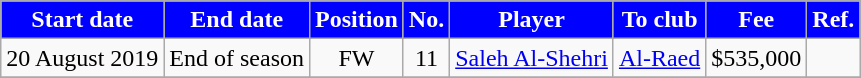<table class="wikitable sortable">
<tr>
<th style="background:blue; color:white;"><strong>Start date</strong></th>
<th style="background:blue; color:white;"><strong>End date</strong></th>
<th style="background:blue; color:white;"><strong>Position</strong></th>
<th style="background:blue; color:white;"><strong>No.</strong></th>
<th style="background:blue; color:white;"><strong>Player</strong></th>
<th style="background:blue; color:white;"><strong>To club</strong></th>
<th style="background:blue; color:white;"><strong>Fee</strong></th>
<th style="background:blue; color:white;"><strong>Ref.</strong></th>
</tr>
<tr>
<td>20 August 2019</td>
<td>End of season</td>
<td style="text-align:center;">FW</td>
<td style="text-align:center;">11</td>
<td style="text-align:left;"> <a href='#'>Saleh Al-Shehri</a></td>
<td style="text-align:left;"> <a href='#'>Al-Raed</a></td>
<td>$535,000</td>
<td></td>
</tr>
<tr>
</tr>
</table>
